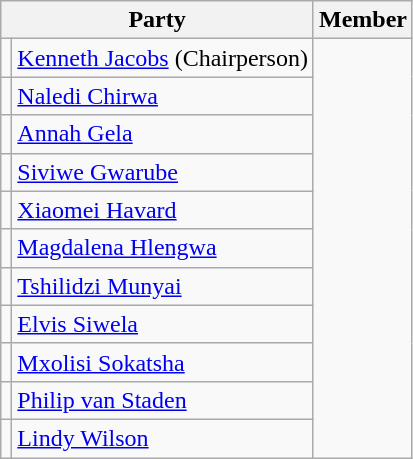<table class="wikitable" border="1">
<tr>
<th colspan="2" scope="col">Party</th>
<th scope="col">Member</th>
</tr>
<tr>
<td></td>
<td><a href='#'>Kenneth Jacobs</a> (Chairperson)</td>
</tr>
<tr>
<td></td>
<td><a href='#'>Naledi Chirwa</a></td>
</tr>
<tr>
<td></td>
<td><a href='#'>Annah Gela</a></td>
</tr>
<tr>
<td></td>
<td><a href='#'>Siviwe Gwarube</a></td>
</tr>
<tr>
<td></td>
<td><a href='#'>Xiaomei Havard</a></td>
</tr>
<tr>
<td></td>
<td><a href='#'>Magdalena Hlengwa</a></td>
</tr>
<tr>
<td></td>
<td><a href='#'>Tshilidzi Munyai</a></td>
</tr>
<tr>
<td></td>
<td><a href='#'>Elvis Siwela</a></td>
</tr>
<tr>
<td></td>
<td><a href='#'>Mxolisi Sokatsha</a></td>
</tr>
<tr>
<td></td>
<td><a href='#'>Philip van Staden</a></td>
</tr>
<tr>
<td></td>
<td><a href='#'>Lindy Wilson</a></td>
</tr>
</table>
